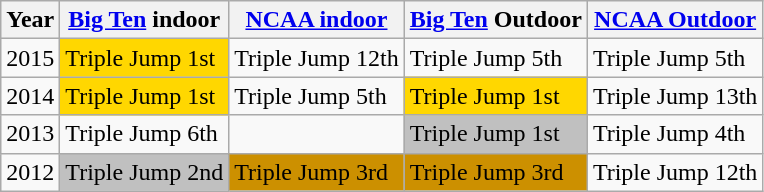<table class="wikitable sortable">
<tr>
<th>Year</th>
<th><a href='#'>Big Ten</a> indoor</th>
<th><a href='#'>NCAA indoor</a></th>
<th><a href='#'>Big Ten</a> Outdoor</th>
<th><a href='#'>NCAA Outdoor</a></th>
</tr>
<tr>
<td>2015</td>
<td bgcolor=gold>Triple Jump  1st</td>
<td>Triple Jump  12th</td>
<td>Triple Jump  5th</td>
<td>Triple Jump  5th</td>
</tr>
<tr>
<td>2014</td>
<td bgcolor=gold>Triple Jump  1st</td>
<td>Triple Jump  5th</td>
<td bgcolor=gold>Triple Jump  1st</td>
<td>Triple Jump  13th</td>
</tr>
<tr>
<td>2013</td>
<td>Triple Jump  6th</td>
<td></td>
<td bgcolor=silver>Triple Jump  1st</td>
<td>Triple Jump  4th</td>
</tr>
<tr>
<td>2012</td>
<td bgcolor=silver>Triple Jump  2nd</td>
<td bgcolor=cc99000>Triple Jump  3rd</td>
<td bgcolor=cc99000>Triple Jump  3rd</td>
<td>Triple Jump  12th</td>
</tr>
</table>
